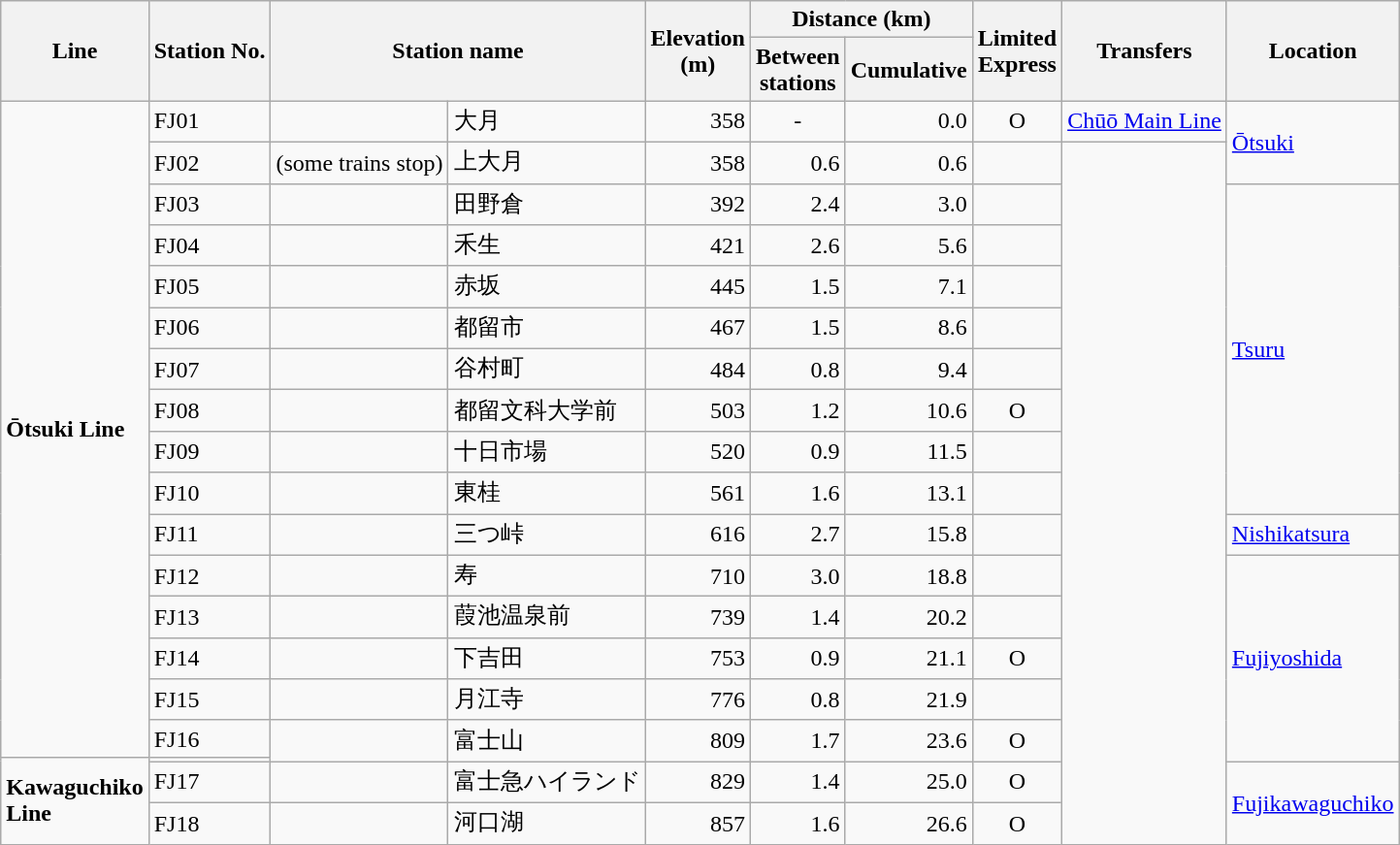<table class="wikitable" rules="all">
<tr>
<th rowspan="2">Line</th>
<th rowspan="2">Station No.</th>
<th rowspan="2" colspan="2">Station name</th>
<th rowspan="2">Elevation<br>(m)</th>
<th colspan="2">Distance (km)</th>
<th rowspan="2">Limited<br>Express</th>
<th rowspan="2">Transfers</th>
<th rowspan="2">Location</th>
</tr>
<tr>
<th>Between<br>stations</th>
<th>Cumulative</th>
</tr>
<tr>
<td rowspan="16" style="width:1em;"><strong>Ōtsuki Line</strong></td>
<td>FJ01</td>
<td></td>
<td>大月</td>
<td style="text-align:right;">358</td>
<td style="text-align:center;">-</td>
<td style="text-align:right;">0.0</td>
<td style="text-align:center;">O</td>
<td>  <a href='#'>Chūō Main Line</a></td>
<td rowspan="2"><a href='#'>Ōtsuki</a></td>
</tr>
<tr>
<td>FJ02</td>
<td> (some trains stop)</td>
<td>上大月</td>
<td style="text-align:right;">358</td>
<td style="text-align:right;">0.6</td>
<td style="text-align:right;">0.6</td>
<td style="text-align:center;"></td>
<td rowspan="18"> </td>
</tr>
<tr>
<td>FJ03</td>
<td></td>
<td>田野倉</td>
<td style="text-align:right;">392</td>
<td style="text-align:right;">2.4</td>
<td style="text-align:right;">3.0</td>
<td style="text-align:center;"></td>
<td rowspan="8"><a href='#'>Tsuru</a></td>
</tr>
<tr>
<td>FJ04</td>
<td></td>
<td>禾生</td>
<td style="text-align:right;">421</td>
<td style="text-align:right;">2.6</td>
<td style="text-align:right;">5.6</td>
<td style="text-align:center;"></td>
</tr>
<tr>
<td>FJ05</td>
<td></td>
<td>赤坂</td>
<td style="text-align:right;">445</td>
<td style="text-align:right;">1.5</td>
<td style="text-align:right;">7.1</td>
<td style="text-align:center;"></td>
</tr>
<tr>
<td>FJ06</td>
<td></td>
<td>都留市</td>
<td style="text-align:right;">467</td>
<td style="text-align:right;">1.5</td>
<td style="text-align:right;">8.6</td>
<td style="text-align:center;"></td>
</tr>
<tr>
<td>FJ07</td>
<td></td>
<td>谷村町</td>
<td style="text-align:right;">484</td>
<td style="text-align:right;">0.8</td>
<td style="text-align:right;">9.4</td>
<td style="text-align:center;"></td>
</tr>
<tr>
<td>FJ08</td>
<td></td>
<td>都留文科大学前</td>
<td style="text-align:right;">503</td>
<td style="text-align:right;">1.2</td>
<td style="text-align:right;">10.6</td>
<td style="text-align:center;">O</td>
</tr>
<tr>
<td>FJ09</td>
<td></td>
<td>十日市場</td>
<td style="text-align:right;">520</td>
<td style="text-align:right;">0.9</td>
<td style="text-align:right;">11.5</td>
<td style="text-align:center;"></td>
</tr>
<tr>
<td>FJ10</td>
<td></td>
<td>東桂</td>
<td style="text-align:right;">561</td>
<td style="text-align:right;">1.6</td>
<td style="text-align:right;">13.1</td>
<td style="text-align:center;"></td>
</tr>
<tr>
<td>FJ11</td>
<td></td>
<td>三つ峠</td>
<td style="text-align:right;">616</td>
<td style="text-align:right;">2.7</td>
<td style="text-align:right;">15.8</td>
<td style="text-align:center;"></td>
<td style="white-space:nowrap;"><a href='#'>Nishikatsura</a></td>
</tr>
<tr>
<td>FJ12</td>
<td></td>
<td>寿</td>
<td style="text-align:right;">710</td>
<td style="text-align:right;">3.0</td>
<td style="text-align:right;">18.8</td>
<td style="text-align:center;"></td>
<td rowspan="6"><a href='#'>Fujiyoshida</a></td>
</tr>
<tr>
<td>FJ13</td>
<td></td>
<td>葭池温泉前</td>
<td style="text-align:right;">739</td>
<td style="text-align:right;">1.4</td>
<td style="text-align:right;">20.2</td>
<td style="text-align:center;"></td>
</tr>
<tr>
<td>FJ14</td>
<td></td>
<td>下吉田</td>
<td style="text-align:right;">753</td>
<td style="text-align:right;">0.9</td>
<td style="text-align:right;">21.1</td>
<td style="text-align:center;">O</td>
</tr>
<tr>
<td>FJ15</td>
<td></td>
<td>月江寺</td>
<td style="text-align:right;">776</td>
<td style="text-align:right;">0.8</td>
<td style="text-align:right;">21.9</td>
<td style="text-align:center;"></td>
</tr>
<tr>
<td>FJ16</td>
<td rowspan="2"></td>
<td rowspan="2">富士山</td>
<td rowspan="2" style="text-align:right;">809</td>
<td rowspan="2" style="text-align:right;">1.7</td>
<td rowspan="2" style="text-align:right;">23.6</td>
<td rowspan="2" style="text-align:center;">O</td>
</tr>
<tr>
<td rowspan="3" style="width:1em;"><strong>Kawaguchiko Line</strong></td>
</tr>
<tr>
<td>FJ17</td>
<td></td>
<td>富士急ハイランド</td>
<td style="text-align:right;">829</td>
<td style="text-align:right;">1.4</td>
<td style="text-align:right;">25.0</td>
<td style="text-align:center;">O</td>
<td rowspan="2"><a href='#'>Fujikawaguchiko</a></td>
</tr>
<tr>
<td>FJ18</td>
<td></td>
<td>河口湖</td>
<td style="text-align:right;">857</td>
<td style="text-align:right;">1.6</td>
<td style="text-align:right;">26.6</td>
<td style="text-align:center;">O</td>
</tr>
</table>
